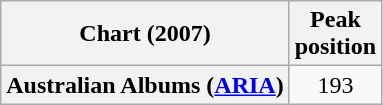<table class="wikitable plainrowheaders">
<tr>
<th scope="col">Chart (2007)</th>
<th scope="col">Peak<br>position</th>
</tr>
<tr>
<th scope="row">Australian Albums (<a href='#'>ARIA</a>)</th>
<td align="center">193</td>
</tr>
</table>
